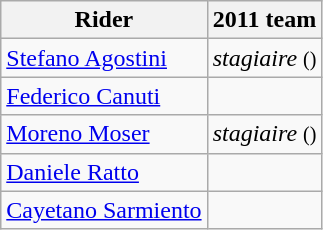<table class="wikitable">
<tr>
<th>Rider</th>
<th>2011 team</th>
</tr>
<tr>
<td><a href='#'>Stefano Agostini</a></td>
<td><em>stagiaire</em> <small>()</small></td>
</tr>
<tr>
<td><a href='#'>Federico Canuti</a></td>
<td></td>
</tr>
<tr>
<td><a href='#'>Moreno Moser</a></td>
<td><em>stagiaire</em> <small>()</small></td>
</tr>
<tr>
<td><a href='#'>Daniele Ratto</a></td>
<td></td>
</tr>
<tr>
<td><a href='#'>Cayetano Sarmiento</a></td>
<td></td>
</tr>
</table>
